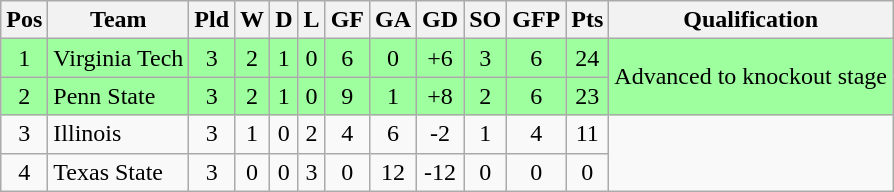<table class="wikitable" style="text-align:center"; margin: 1em auto">
<tr>
<th>Pos</th>
<th>Team</th>
<th>Pld</th>
<th>W</th>
<th>D</th>
<th>L</th>
<th>GF</th>
<th>GA</th>
<th>GD</th>
<th>SO</th>
<th>GFP</th>
<th>Pts</th>
<th>Qualification</th>
</tr>
<tr bgcolor="#9eff9e">
<td>1</td>
<td style="text-align:left">Virginia Tech</td>
<td>3</td>
<td>2</td>
<td>1</td>
<td>0</td>
<td>6</td>
<td>0</td>
<td>+6</td>
<td>3</td>
<td>6</td>
<td>24</td>
<td rowspan="2">Advanced to knockout stage</td>
</tr>
<tr bgcolor="#9eff9e">
<td>2</td>
<td style="text-align:left">Penn State</td>
<td>3</td>
<td>2</td>
<td>1</td>
<td>0</td>
<td>9</td>
<td>1</td>
<td>+8</td>
<td>2</td>
<td>6</td>
<td>23</td>
</tr>
<tr>
<td>3</td>
<td style="text-align:left">Illinois</td>
<td>3</td>
<td>1</td>
<td>0</td>
<td>2</td>
<td>4</td>
<td>6</td>
<td>-2</td>
<td>1</td>
<td>4</td>
<td>11</td>
<td rowspan="2"></td>
</tr>
<tr>
<td>4</td>
<td style="text-align:left">Texas State</td>
<td>3</td>
<td>0</td>
<td>0</td>
<td>3</td>
<td>0</td>
<td>12</td>
<td>-12</td>
<td>0</td>
<td>0</td>
<td>0</td>
</tr>
</table>
